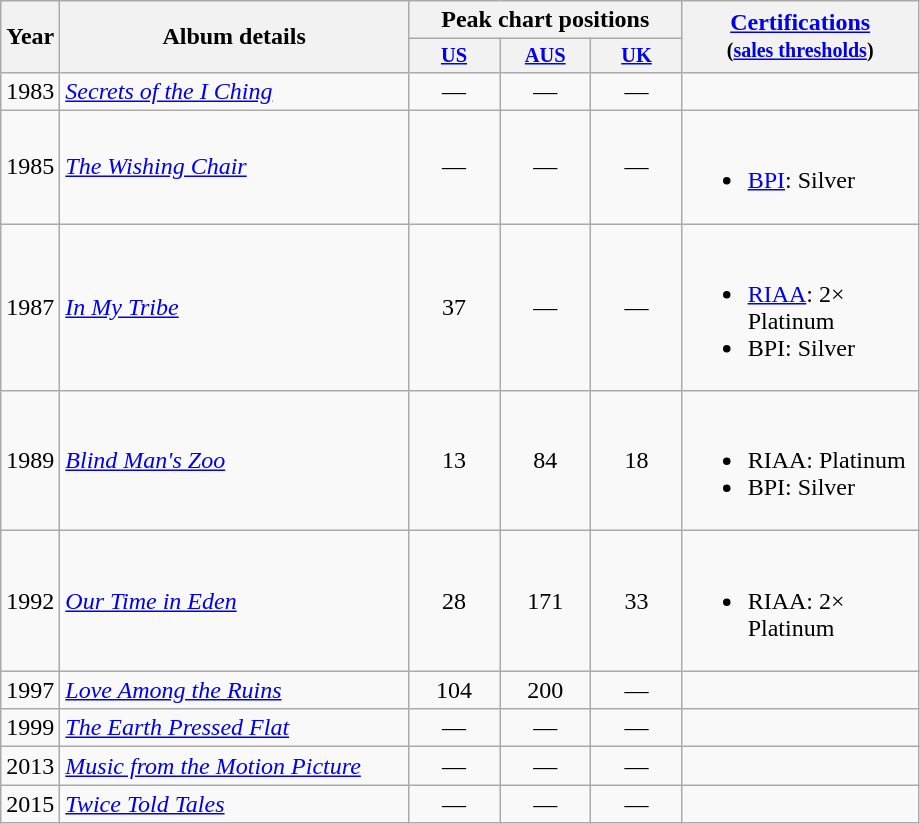<table class="wikitable" style="text-align:left;">
<tr>
<th rowspan="2">Year</th>
<th rowspan="2" style="width:225px;">Album details</th>
<th colspan="3">Peak chart positions</th>
<th style="width:150px;" rowspan="2"><a href='#'>Certifications</a><br><small>(<a href='#'>sales thresholds</a>)</small></th>
</tr>
<tr>
<th style="width:4em;font-size:85%"><a href='#'>US</a><br></th>
<th style="width:4em;font-size:85%"><a href='#'>AUS</a><br></th>
<th style="width:4em;font-size:85%"><a href='#'>UK</a><br></th>
</tr>
<tr>
<td>1983</td>
<td><em><a href='#'>Secrets of the I Ching</a></em></td>
<td style="text-align:center;">—</td>
<td style="text-align:center;">—</td>
<td style="text-align:center;">—</td>
<td></td>
</tr>
<tr>
<td>1985</td>
<td><em><a href='#'>The Wishing Chair</a></em></td>
<td style="text-align:center;">—</td>
<td style="text-align:center;">—</td>
<td style="text-align:center;">—</td>
<td><br><ul><li><a href='#'>BPI</a>: Silver</li></ul></td>
</tr>
<tr>
<td>1987</td>
<td><em><a href='#'>In My Tribe</a></em></td>
<td style="text-align:center;">37</td>
<td style="text-align:center;">—</td>
<td style="text-align:center;">—</td>
<td><br><ul><li><a href='#'>RIAA</a>: 2× Platinum</li><li>BPI: Silver</li></ul></td>
</tr>
<tr>
<td>1989</td>
<td><em><a href='#'>Blind Man's Zoo</a></em></td>
<td style="text-align:center;">13</td>
<td style="text-align:center;">84</td>
<td style="text-align:center;">18</td>
<td><br><ul><li>RIAA: Platinum</li><li>BPI: Silver</li></ul></td>
</tr>
<tr>
<td>1992</td>
<td><em><a href='#'>Our Time in Eden</a></em></td>
<td style="text-align:center;">28</td>
<td style="text-align:center;">171</td>
<td style="text-align:center;">33</td>
<td><br><ul><li>RIAA: 2× Platinum</li></ul></td>
</tr>
<tr>
<td>1997</td>
<td><em><a href='#'>Love Among the Ruins</a></em></td>
<td style="text-align:center;">104</td>
<td style="text-align:center;">200</td>
<td style="text-align:center;">—</td>
<td></td>
</tr>
<tr>
<td>1999</td>
<td><em><a href='#'>The Earth Pressed Flat</a></em></td>
<td style="text-align:center;">—</td>
<td style="text-align:center;">—</td>
<td style="text-align:center;">—</td>
<td></td>
</tr>
<tr>
<td>2013</td>
<td><em><a href='#'>Music from the Motion Picture</a></em></td>
<td style="text-align:center;">—</td>
<td style="text-align:center;">—</td>
<td style="text-align:center;">—</td>
<td></td>
</tr>
<tr>
<td>2015</td>
<td><em><a href='#'>Twice Told Tales</a></em></td>
<td style="text-align:center;">—</td>
<td style="text-align:center;">—</td>
<td style="text-align:center;">—</td>
<td></td>
</tr>
</table>
